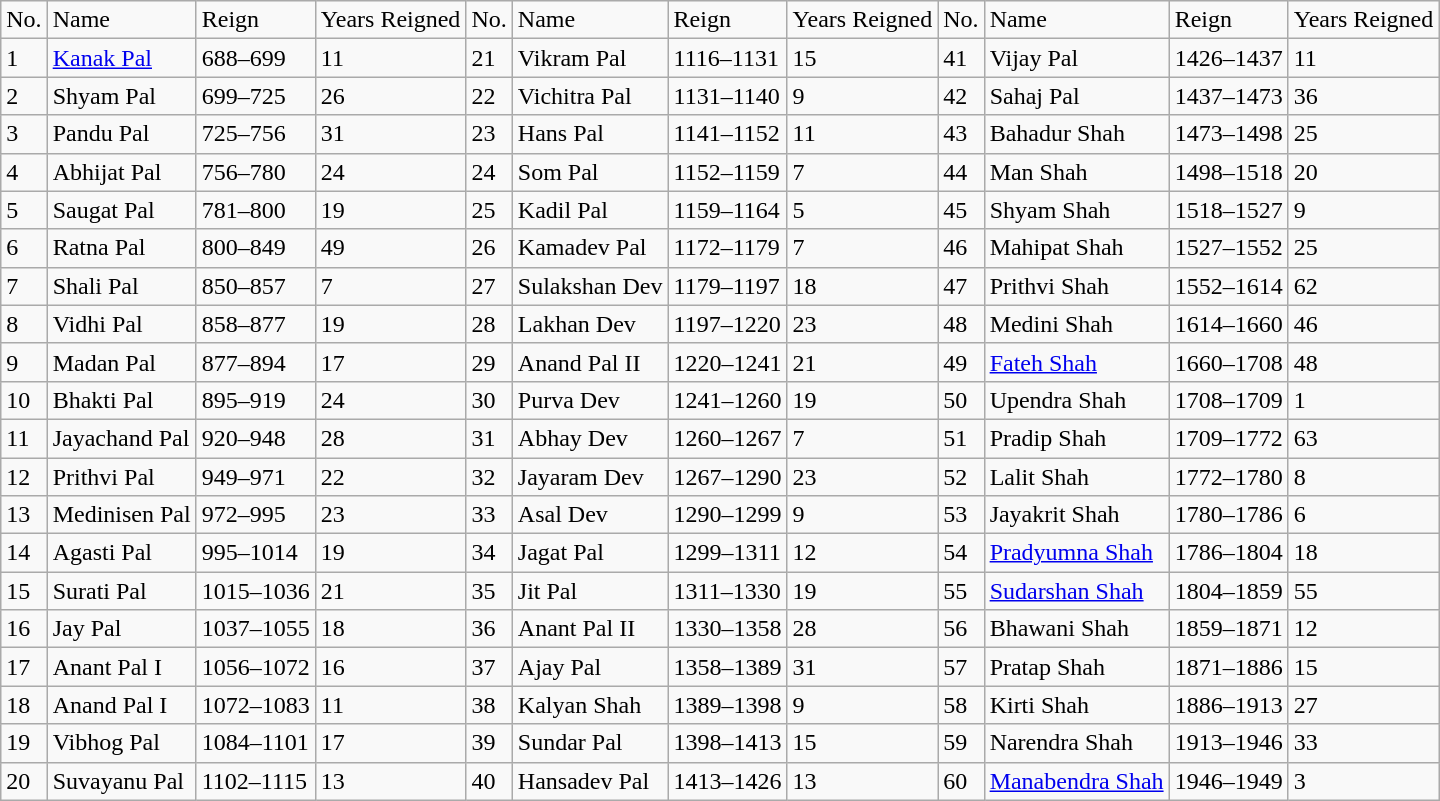<table class="wikitable">
<tr>
<td>No.</td>
<td>Name</td>
<td>Reign</td>
<td>Years Reigned</td>
<td>No.</td>
<td>Name</td>
<td>Reign</td>
<td>Years Reigned</td>
<td>No.</td>
<td>Name</td>
<td>Reign</td>
<td>Years Reigned</td>
</tr>
<tr>
<td>1</td>
<td><a href='#'>Kanak Pal</a></td>
<td>688–699</td>
<td>11</td>
<td>21</td>
<td>Vikram Pal</td>
<td>1116–1131</td>
<td>15</td>
<td>41</td>
<td>Vijay Pal</td>
<td>1426–1437</td>
<td>11</td>
</tr>
<tr>
<td>2</td>
<td>Shyam Pal</td>
<td>699–725</td>
<td>26</td>
<td>22</td>
<td>Vichitra Pal</td>
<td>1131–1140</td>
<td>9</td>
<td>42</td>
<td>Sahaj Pal</td>
<td>1437–1473</td>
<td>36</td>
</tr>
<tr>
<td>3</td>
<td>Pandu Pal</td>
<td>725–756</td>
<td>31</td>
<td>23</td>
<td>Hans Pal</td>
<td>1141–1152</td>
<td>11</td>
<td>43</td>
<td>Bahadur Shah</td>
<td>1473–1498</td>
<td>25</td>
</tr>
<tr>
<td>4</td>
<td>Abhijat Pal</td>
<td>756–780</td>
<td>24</td>
<td>24</td>
<td>Som Pal</td>
<td>1152–1159</td>
<td>7</td>
<td>44</td>
<td>Man Shah</td>
<td>1498–1518</td>
<td>20</td>
</tr>
<tr>
<td>5</td>
<td>Saugat Pal</td>
<td>781–800</td>
<td>19</td>
<td>25</td>
<td>Kadil Pal</td>
<td>1159–1164</td>
<td>5</td>
<td>45</td>
<td>Shyam Shah</td>
<td>1518–1527</td>
<td>9</td>
</tr>
<tr>
<td>6</td>
<td>Ratna Pal</td>
<td>800–849</td>
<td>49</td>
<td>26</td>
<td>Kamadev Pal</td>
<td>1172–1179</td>
<td>7</td>
<td>46</td>
<td>Mahipat Shah</td>
<td>1527–1552</td>
<td>25</td>
</tr>
<tr>
<td>7</td>
<td>Shali Pal</td>
<td>850–857</td>
<td>7</td>
<td>27</td>
<td>Sulakshan Dev</td>
<td>1179–1197</td>
<td>18</td>
<td>47</td>
<td>Prithvi Shah</td>
<td>1552–1614</td>
<td>62</td>
</tr>
<tr>
<td>8</td>
<td>Vidhi Pal</td>
<td>858–877</td>
<td>19</td>
<td>28</td>
<td>Lakhan Dev</td>
<td>1197–1220</td>
<td>23</td>
<td>48</td>
<td>Medini Shah</td>
<td>1614–1660</td>
<td>46</td>
</tr>
<tr>
<td>9</td>
<td>Madan Pal</td>
<td>877–894</td>
<td>17</td>
<td>29</td>
<td>Anand Pal II</td>
<td>1220–1241</td>
<td>21</td>
<td>49</td>
<td><a href='#'>Fateh Shah</a></td>
<td>1660–1708</td>
<td>48</td>
</tr>
<tr>
<td>10</td>
<td>Bhakti Pal</td>
<td>895–919</td>
<td>24</td>
<td>30</td>
<td>Purva Dev</td>
<td>1241–1260</td>
<td>19</td>
<td>50</td>
<td>Upendra Shah</td>
<td>1708–1709</td>
<td>1</td>
</tr>
<tr>
<td>11</td>
<td>Jayachand Pal</td>
<td>920–948</td>
<td>28</td>
<td>31</td>
<td>Abhay Dev</td>
<td>1260–1267</td>
<td>7</td>
<td>51</td>
<td>Pradip Shah</td>
<td>1709–1772</td>
<td>63</td>
</tr>
<tr>
<td>12</td>
<td>Prithvi Pal</td>
<td>949–971</td>
<td>22</td>
<td>32</td>
<td>Jayaram Dev</td>
<td>1267–1290</td>
<td>23</td>
<td>52</td>
<td>Lalit Shah</td>
<td>1772–1780</td>
<td>8</td>
</tr>
<tr>
<td>13</td>
<td>Medinisen Pal</td>
<td>972–995</td>
<td>23</td>
<td>33</td>
<td>Asal Dev</td>
<td>1290–1299</td>
<td>9</td>
<td>53</td>
<td>Jayakrit Shah</td>
<td>1780–1786</td>
<td>6</td>
</tr>
<tr>
<td>14</td>
<td>Agasti Pal</td>
<td>995–1014</td>
<td>19</td>
<td>34</td>
<td>Jagat Pal</td>
<td>1299–1311</td>
<td>12</td>
<td>54</td>
<td><a href='#'>Pradyumna Shah</a></td>
<td>1786–1804</td>
<td>18</td>
</tr>
<tr>
<td>15</td>
<td>Surati Pal</td>
<td>1015–1036</td>
<td>21</td>
<td>35</td>
<td>Jit Pal</td>
<td>1311–1330</td>
<td>19</td>
<td>55</td>
<td><a href='#'>Sudarshan Shah</a></td>
<td>1804–1859</td>
<td>55</td>
</tr>
<tr>
<td>16</td>
<td>Jay Pal</td>
<td>1037–1055</td>
<td>18</td>
<td>36</td>
<td>Anant Pal II</td>
<td>1330–1358</td>
<td>28</td>
<td>56</td>
<td>Bhawani Shah</td>
<td>1859–1871</td>
<td>12</td>
</tr>
<tr>
<td>17</td>
<td>Anant Pal I</td>
<td>1056–1072</td>
<td>16</td>
<td>37</td>
<td>Ajay Pal</td>
<td>1358–1389</td>
<td>31</td>
<td>57</td>
<td>Pratap Shah</td>
<td>1871–1886</td>
<td>15</td>
</tr>
<tr>
<td>18</td>
<td>Anand Pal I</td>
<td>1072–1083</td>
<td>11</td>
<td>38</td>
<td>Kalyan Shah</td>
<td>1389–1398</td>
<td>9</td>
<td>58</td>
<td>Kirti Shah</td>
<td>1886–1913</td>
<td>27</td>
</tr>
<tr>
<td>19</td>
<td>Vibhog Pal</td>
<td>1084–1101</td>
<td>17</td>
<td>39</td>
<td>Sundar Pal</td>
<td>1398–1413</td>
<td>15</td>
<td>59</td>
<td>Narendra Shah</td>
<td>1913–1946</td>
<td>33</td>
</tr>
<tr>
<td>20</td>
<td>Suvayanu Pal</td>
<td>1102–1115</td>
<td>13</td>
<td>40</td>
<td>Hansadev Pal</td>
<td>1413–1426</td>
<td>13</td>
<td>60</td>
<td><a href='#'>Manabendra Shah</a></td>
<td>1946–1949</td>
<td>3</td>
</tr>
</table>
